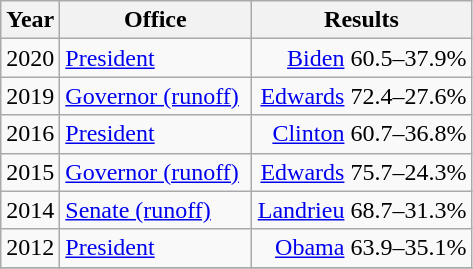<table class=wikitable>
<tr>
<th width="30">Year</th>
<th width="120">Office</th>
<th width="140">Results</th>
</tr>
<tr>
<td>2020</td>
<td><a href='#'>President</a></td>
<td align="right" ><a href='#'>Biden</a> 60.5–37.9%</td>
</tr>
<tr>
<td>2019</td>
<td><a href='#'>Governor (runoff)</a></td>
<td align="right" ><a href='#'>Edwards</a> 72.4–27.6%</td>
</tr>
<tr>
<td>2016</td>
<td><a href='#'>President</a></td>
<td align="right" ><a href='#'>Clinton</a> 60.7–36.8%</td>
</tr>
<tr>
<td>2015</td>
<td><a href='#'>Governor (runoff)</a></td>
<td align="right" ><a href='#'>Edwards</a> 75.7–24.3%</td>
</tr>
<tr>
<td>2014</td>
<td><a href='#'>Senate (runoff)</a></td>
<td align="right" ><a href='#'>Landrieu</a> 68.7–31.3%</td>
</tr>
<tr>
<td>2012</td>
<td><a href='#'>President</a></td>
<td align="right" ><a href='#'>Obama</a> 63.9–35.1%</td>
</tr>
<tr>
</tr>
</table>
